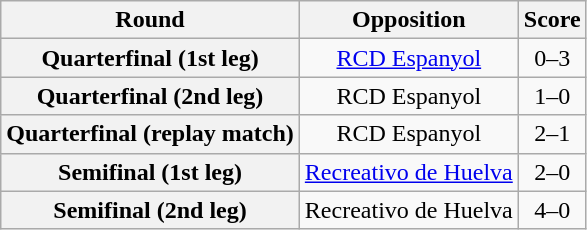<table class="wikitable" style="text-align:center;margin-right:1em" align="left">
<tr>
<th scope=col>Round</th>
<th scope=col>Opposition</th>
<th scope=col>Score</th>
</tr>
<tr>
<th scope="row">Quarterfinal (1st leg)</th>
<td><a href='#'>RCD Espanyol</a></td>
<td>0–3</td>
</tr>
<tr>
<th scope="row">Quarterfinal (2nd leg)</th>
<td>RCD Espanyol</td>
<td>1–0</td>
</tr>
<tr>
<th scope="row">Quarterfinal (replay match)</th>
<td>RCD Espanyol</td>
<td>2–1</td>
</tr>
<tr>
<th scope="row">Semifinal (1st leg)</th>
<td><a href='#'>Recreativo de Huelva</a></td>
<td>2–0</td>
</tr>
<tr>
<th scope="row">Semifinal (2nd leg)</th>
<td>Recreativo de Huelva</td>
<td>4–0</td>
</tr>
</table>
